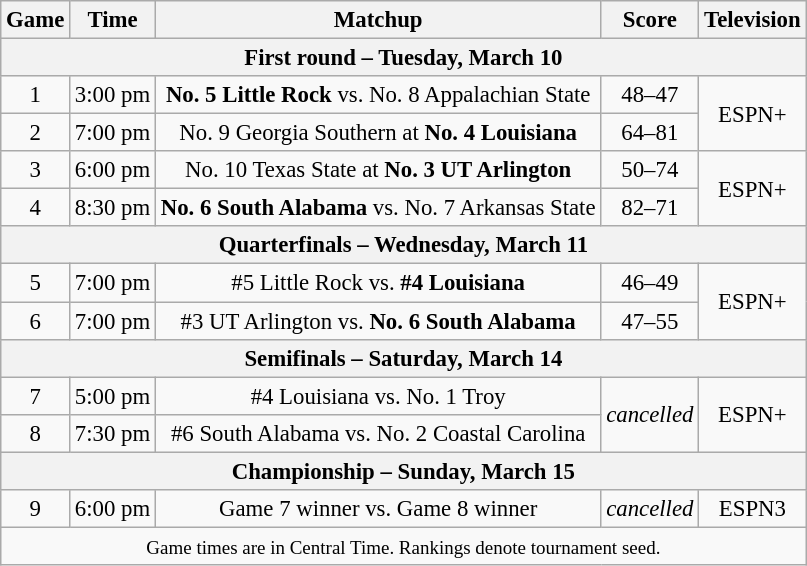<table class="wikitable" style="font-size: 95%;text-align:center">
<tr>
<th>Game</th>
<th>Time</th>
<th>Matchup</th>
<th>Score</th>
<th>Television</th>
</tr>
<tr>
<th colspan=6>First round – Tuesday, March 10</th>
</tr>
<tr>
<td>1</td>
<td>3:00 pm</td>
<td><strong>No. 5 Little Rock</strong> vs. No. 8 Appalachian State</td>
<td>48–47</td>
<td rowspan=2>ESPN+</td>
</tr>
<tr>
<td>2</td>
<td>7:00 pm</td>
<td>No. 9 Georgia Southern at <strong>No. 4 Louisiana</strong></td>
<td>64–81</td>
</tr>
<tr>
<td>3</td>
<td>6:00 pm</td>
<td>No. 10 Texas State at <strong>No. 3 UT Arlington</strong></td>
<td>50–74</td>
<td rowspan=2>ESPN+</td>
</tr>
<tr>
<td>4</td>
<td>8:30 pm</td>
<td><strong>No. 6 South Alabama</strong> vs. No. 7 Arkansas State</td>
<td>82–71</td>
</tr>
<tr>
<th colspan=6>Quarterfinals – Wednesday, March 11</th>
</tr>
<tr>
<td>5</td>
<td>7:00 pm</td>
<td>#5 Little Rock  vs. <strong>#4 Louisiana</strong></td>
<td>46–49</td>
<td rowspan=2>ESPN+</td>
</tr>
<tr>
<td>6</td>
<td>7:00 pm</td>
<td>#3 UT Arlington vs. <strong>No. 6 South Alabama</strong></td>
<td>47–55</td>
</tr>
<tr>
<th colspan=6>Semifinals – Saturday, March 14</th>
</tr>
<tr>
<td>7</td>
<td>5:00 pm</td>
<td>#4 Louisiana vs. No. 1 Troy</td>
<td rowspan=2><em>cancelled</em></td>
<td rowspan=2>ESPN+</td>
</tr>
<tr>
<td>8</td>
<td>7:30 pm</td>
<td>#6 South Alabama vs. No. 2 Coastal Carolina</td>
</tr>
<tr>
<th colspan=6>Championship – Sunday, March 15</th>
</tr>
<tr>
<td>9</td>
<td>6:00 pm</td>
<td>Game 7 winner vs. Game 8 winner</td>
<td><em>cancelled</em></td>
<td>ESPN3</td>
</tr>
<tr>
<td colspan=6><small>Game times are in Central Time. Rankings denote tournament seed.</small></td>
</tr>
</table>
